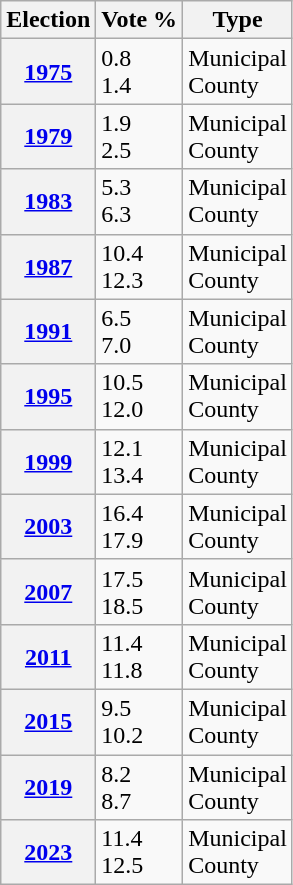<table class=wikitable>
<tr>
<th>Election</th>
<th style=line-height:100%>Vote %</th>
<th>Type</th>
</tr>
<tr>
<th><a href='#'>1975</a></th>
<td>0.8<br>1.4</td>
<td>Municipal<br>County</td>
</tr>
<tr>
<th><a href='#'>1979</a></th>
<td>1.9<br>2.5</td>
<td>Municipal<br>County</td>
</tr>
<tr>
<th><a href='#'>1983</a></th>
<td>5.3<br>6.3</td>
<td>Municipal<br>County</td>
</tr>
<tr>
<th><a href='#'>1987</a></th>
<td>10.4<br>12.3</td>
<td>Municipal<br>County</td>
</tr>
<tr>
<th><a href='#'>1991</a></th>
<td>6.5<br>7.0</td>
<td>Municipal<br>County</td>
</tr>
<tr>
<th><a href='#'>1995</a></th>
<td>10.5<br>12.0</td>
<td>Municipal<br>County</td>
</tr>
<tr>
<th><a href='#'>1999</a></th>
<td>12.1<br>13.4</td>
<td>Municipal<br>County</td>
</tr>
<tr>
<th><a href='#'>2003</a></th>
<td>16.4<br>17.9</td>
<td>Municipal<br>County</td>
</tr>
<tr>
<th><a href='#'>2007</a></th>
<td>17.5<br>18.5</td>
<td>Municipal<br>County</td>
</tr>
<tr>
<th><a href='#'>2011</a></th>
<td>11.4<br>11.8</td>
<td>Municipal<br>County</td>
</tr>
<tr>
<th><a href='#'>2015</a></th>
<td>9.5<br>10.2</td>
<td>Municipal<br>County</td>
</tr>
<tr>
<th><a href='#'>2019</a></th>
<td>8.2<br>8.7</td>
<td>Municipal<br>County</td>
</tr>
<tr>
<th><a href='#'>2023</a></th>
<td>11.4<br>12.5</td>
<td>Municipal<br>County</td>
</tr>
</table>
